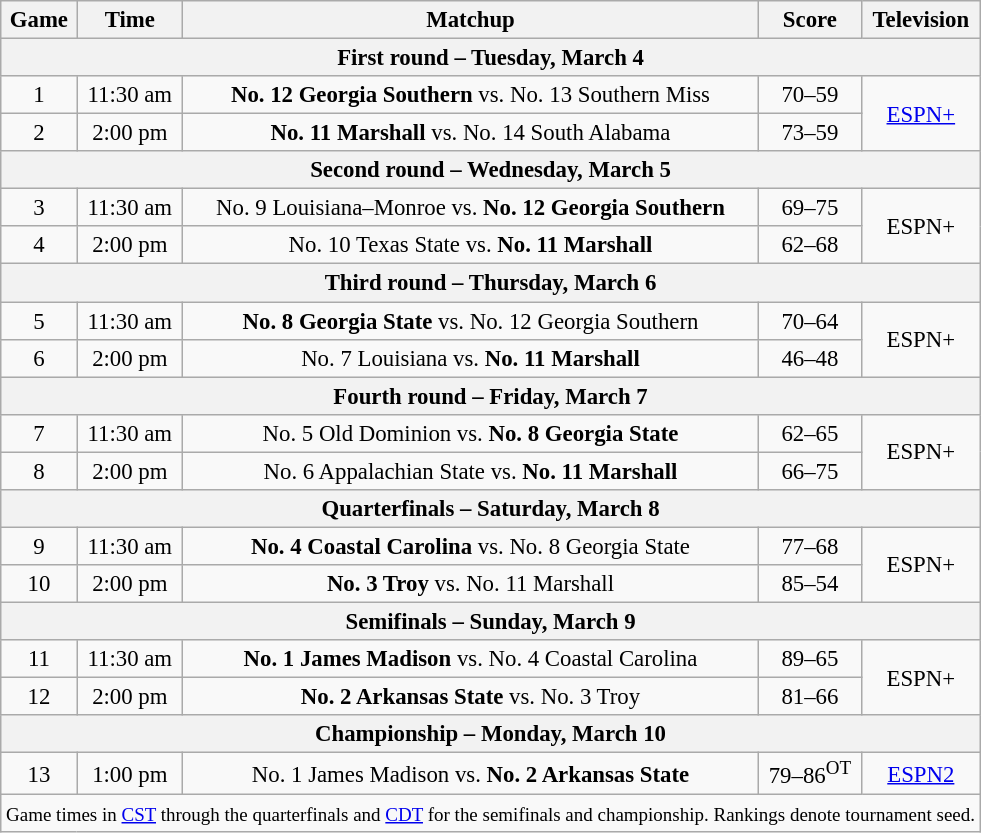<table class="wikitable" style="font-size: 95%;text-align:center">
<tr>
<th>Game</th>
<th>Time</th>
<th>Matchup</th>
<th>Score</th>
<th>Television</th>
</tr>
<tr>
<th colspan="5">First round – Tuesday, March 4</th>
</tr>
<tr>
<td>1</td>
<td>11:30 am</td>
<td><strong>No. 12 Georgia Southern</strong> vs. No. 13 Southern Miss</td>
<td>70–59</td>
<td rowspan="2"><a href='#'>ESPN+</a></td>
</tr>
<tr>
<td>2</td>
<td>2:00 pm</td>
<td><strong>No. 11 Marshall</strong> vs. No. 14 South Alabama</td>
<td>73–59</td>
</tr>
<tr>
<th colspan="5">Second round – Wednesday, March 5</th>
</tr>
<tr>
<td>3</td>
<td>11:30 am</td>
<td>No. 9 Louisiana–Monroe vs. <strong>No. 12 Georgia Southern</strong></td>
<td>69–75</td>
<td rowspan="2">ESPN+</td>
</tr>
<tr>
<td>4</td>
<td>2:00 pm</td>
<td>No. 10 Texas State vs. <strong>No. 11 Marshall</strong></td>
<td>62–68</td>
</tr>
<tr>
<th colspan="5">Third round – Thursday, March 6</th>
</tr>
<tr>
<td>5</td>
<td>11:30 am</td>
<td><strong>No. 8 Georgia State</strong> vs. No. 12 Georgia Southern</td>
<td>70–64</td>
<td rowspan="2">ESPN+</td>
</tr>
<tr>
<td>6</td>
<td>2:00 pm</td>
<td>No. 7 Louisiana vs. <strong>No. 11 Marshall</strong></td>
<td>46–48</td>
</tr>
<tr>
<th colspan="5">Fourth round – Friday, March 7</th>
</tr>
<tr>
<td>7</td>
<td>11:30 am</td>
<td>No. 5 Old Dominion vs. <strong>No. 8 Georgia State</strong></td>
<td>62–65</td>
<td rowspan="2">ESPN+</td>
</tr>
<tr>
<td>8</td>
<td>2:00 pm</td>
<td>No. 6 Appalachian State vs. <strong>No. 11 Marshall</strong></td>
<td>66–75</td>
</tr>
<tr>
<th colspan="5">Quarterfinals – Saturday, March 8</th>
</tr>
<tr>
<td>9</td>
<td>11:30 am</td>
<td><strong>No. 4 Coastal Carolina</strong> vs. No. 8 Georgia State</td>
<td>77–68</td>
<td rowspan="2">ESPN+</td>
</tr>
<tr>
<td>10</td>
<td>2:00 pm</td>
<td><strong>No. 3 Troy</strong> vs. No. 11 Marshall</td>
<td>85–54</td>
</tr>
<tr>
<th colspan="5">Semifinals – Sunday, March 9</th>
</tr>
<tr>
<td>11</td>
<td>11:30 am</td>
<td><strong>No. 1 James Madison</strong> vs. No. 4 Coastal Carolina</td>
<td>89–65</td>
<td rowspan="2">ESPN+</td>
</tr>
<tr>
<td>12</td>
<td>2:00 pm</td>
<td><strong>No. 2 Arkansas State</strong> vs. No. 3 Troy</td>
<td>81–66</td>
</tr>
<tr>
<th colspan="5">Championship – Monday, March 10</th>
</tr>
<tr>
<td>13</td>
<td>1:00 pm</td>
<td>No. 1 James Madison vs. <strong>No. 2 Arkansas State</strong></td>
<td>79–86<sup>OT</sup></td>
<td><a href='#'>ESPN2</a></td>
</tr>
<tr>
<td colspan="5" align="left"><small>Game times in <a href='#'>CST</a> through the quarterfinals and <a href='#'>CDT</a> for the semifinals and championship. Rankings denote tournament seed.</small></td>
</tr>
</table>
